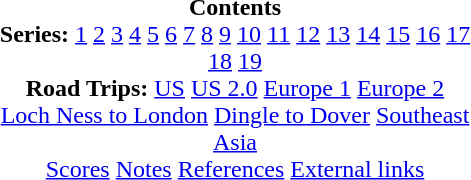<table id="toc"  style="width:320px; margin: 0 auto; text-align:center;">
<tr>
<td><strong>Contents</strong> <br><strong>Series:</strong> <a href='#'>1</a> <a href='#'>2</a> <a href='#'>3</a> <a href='#'>4</a> <a href='#'>5</a> <a href='#'>6</a> <a href='#'>7</a> <a href='#'>8</a> <a href='#'>9</a> <a href='#'>10</a> <a href='#'>11</a> <a href='#'>12</a> <a href='#'>13</a> <a href='#'>14</a> <a href='#'>15</a> <a href='#'>16</a> <a href='#'>17</a> <a href='#'>18</a> <a href='#'>19</a><br><strong>Road Trips:</strong> <a href='#'>US</a> <a href='#'>US 2.0</a> <a href='#'>Europe 1</a> <a href='#'>Europe 2</a> <a href='#'>Loch Ness to London</a> <a href='#'>Dingle to Dover</a>  <a href='#'>Southeast Asia</a><br><a href='#'>Scores</a> <a href='#'>Notes</a> <a href='#'>References</a> <a href='#'>External links</a></td>
</tr>
</table>
